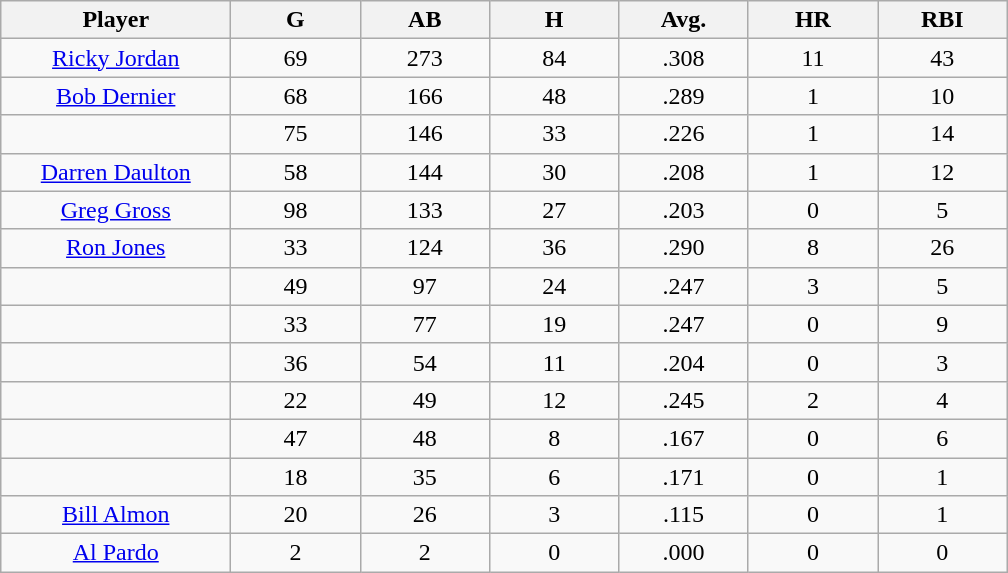<table class="wikitable sortable">
<tr>
<th bgcolor="#DDDDFF" width="16%">Player</th>
<th bgcolor="#DDDDFF" width="9%">G</th>
<th bgcolor="#DDDDFF" width="9%">AB</th>
<th bgcolor="#DDDDFF" width="9%">H</th>
<th bgcolor="#DDDDFF" width="9%">Avg.</th>
<th bgcolor="#DDDDFF" width="9%">HR</th>
<th bgcolor="#DDDDFF" width="9%">RBI</th>
</tr>
<tr align="center">
<td><a href='#'>Ricky Jordan</a></td>
<td>69</td>
<td>273</td>
<td>84</td>
<td>.308</td>
<td>11</td>
<td>43</td>
</tr>
<tr align=center>
<td><a href='#'>Bob Dernier</a></td>
<td>68</td>
<td>166</td>
<td>48</td>
<td>.289</td>
<td>1</td>
<td>10</td>
</tr>
<tr align=center>
<td></td>
<td>75</td>
<td>146</td>
<td>33</td>
<td>.226</td>
<td>1</td>
<td>14</td>
</tr>
<tr align="center">
<td><a href='#'>Darren Daulton</a></td>
<td>58</td>
<td>144</td>
<td>30</td>
<td>.208</td>
<td>1</td>
<td>12</td>
</tr>
<tr align=center>
<td><a href='#'>Greg Gross</a></td>
<td>98</td>
<td>133</td>
<td>27</td>
<td>.203</td>
<td>0</td>
<td>5</td>
</tr>
<tr align=center>
<td><a href='#'>Ron Jones</a></td>
<td>33</td>
<td>124</td>
<td>36</td>
<td>.290</td>
<td>8</td>
<td>26</td>
</tr>
<tr align=center>
<td></td>
<td>49</td>
<td>97</td>
<td>24</td>
<td>.247</td>
<td>3</td>
<td>5</td>
</tr>
<tr align="center">
<td></td>
<td>33</td>
<td>77</td>
<td>19</td>
<td>.247</td>
<td>0</td>
<td>9</td>
</tr>
<tr align="center">
<td></td>
<td>36</td>
<td>54</td>
<td>11</td>
<td>.204</td>
<td>0</td>
<td>3</td>
</tr>
<tr align="center">
<td></td>
<td>22</td>
<td>49</td>
<td>12</td>
<td>.245</td>
<td>2</td>
<td>4</td>
</tr>
<tr align="center">
<td></td>
<td>47</td>
<td>48</td>
<td>8</td>
<td>.167</td>
<td>0</td>
<td>6</td>
</tr>
<tr align="center">
<td></td>
<td>18</td>
<td>35</td>
<td>6</td>
<td>.171</td>
<td>0</td>
<td>1</td>
</tr>
<tr align="center">
<td><a href='#'>Bill Almon</a></td>
<td>20</td>
<td>26</td>
<td>3</td>
<td>.115</td>
<td>0</td>
<td>1</td>
</tr>
<tr align=center>
<td><a href='#'>Al Pardo</a></td>
<td>2</td>
<td>2</td>
<td>0</td>
<td>.000</td>
<td>0</td>
<td>0</td>
</tr>
</table>
